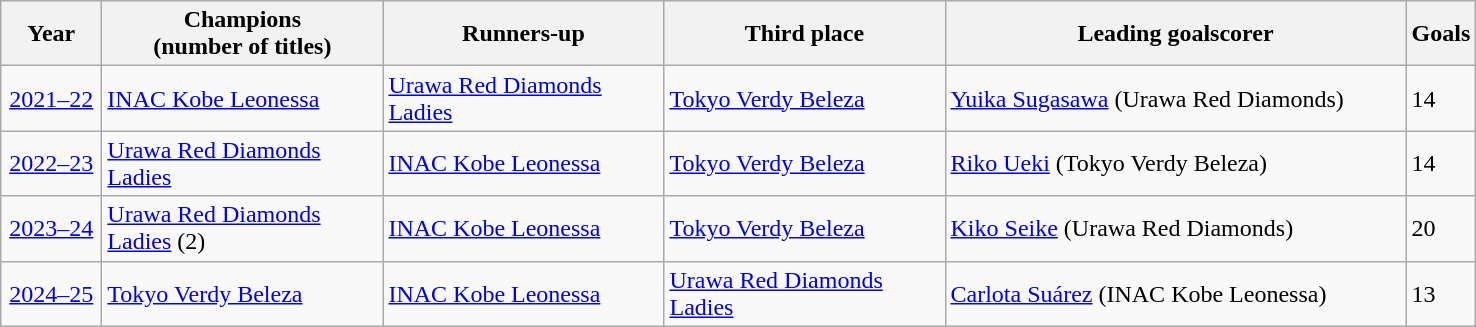<table class="wikitable">
<tr>
<th width=60px>Year</th>
<th width=180px>Champions<br>(number of titles)</th>
<th width=180px>Runners-up</th>
<th width=180px>Third place</th>
<th width=300px>Leading goalscorer</th>
<th width=20px>Goals</th>
</tr>
<tr>
<td style="text-align: center;"><a href='#'>2021–22</a></td>
<td><a href='#'>INAC Kobe Leonessa</a></td>
<td><a href='#'>Urawa Red Diamonds Ladies</a></td>
<td><a href='#'>Tokyo Verdy Beleza</a></td>
<td> <a href='#'>Yuika Sugasawa</a> (Urawa Red Diamonds)</td>
<td>14</td>
</tr>
<tr>
<td style="text-align: center;"><a href='#'>2022–23</a></td>
<td><a href='#'>Urawa Red Diamonds Ladies</a></td>
<td><a href='#'>INAC Kobe Leonessa</a></td>
<td><a href='#'>Tokyo Verdy Beleza</a></td>
<td> <a href='#'>Riko Ueki</a> (Tokyo Verdy Beleza)</td>
<td>14</td>
</tr>
<tr>
<td style="text-align: center;"><a href='#'>2023–24</a></td>
<td><a href='#'>Urawa Red Diamonds Ladies</a> (2)</td>
<td><a href='#'>INAC Kobe Leonessa</a></td>
<td><a href='#'>Tokyo Verdy Beleza</a></td>
<td> <a href='#'>Kiko Seike</a> (Urawa Red Diamonds)</td>
<td>20</td>
</tr>
<tr>
<td style="text-align: center;"><a href='#'>2024–25</a></td>
<td><a href='#'>Tokyo Verdy Beleza</a></td>
<td><a href='#'>INAC Kobe Leonessa</a></td>
<td><a href='#'>Urawa Red Diamonds Ladies</a></td>
<td> <a href='#'>Carlota Suárez</a> (INAC Kobe Leonessa)</td>
<td>13</td>
</tr>
</table>
